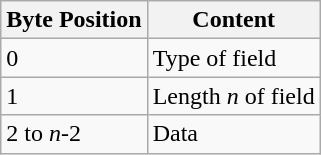<table class="wikitable">
<tr - class="hintergrundfarbe6">
<th>Byte Position</th>
<th>Content</th>
</tr>
<tr>
<td>0</td>
<td>Type of field</td>
</tr>
<tr>
<td>1</td>
<td>Length <em>n</em> of field</td>
</tr>
<tr>
<td>2 to <em>n</em>-2</td>
<td>Data</td>
</tr>
</table>
